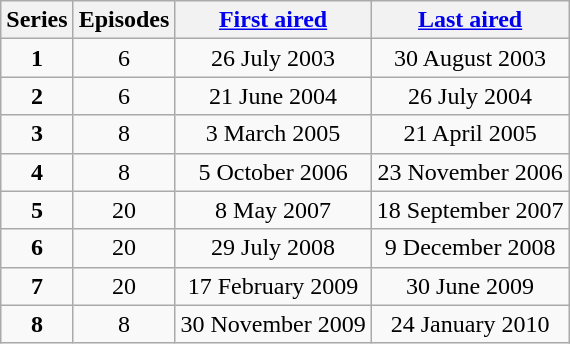<table class="wikitable" style="text-align:center;">
<tr>
<th>Series</th>
<th>Episodes</th>
<th><a href='#'>First aired</a></th>
<th><a href='#'>Last aired</a></th>
</tr>
<tr>
<td><strong>1</strong></td>
<td>6</td>
<td>26 July 2003</td>
<td>30 August 2003</td>
</tr>
<tr>
<td><strong>2</strong></td>
<td>6</td>
<td>21 June 2004</td>
<td>26 July 2004</td>
</tr>
<tr>
<td><strong>3</strong></td>
<td>8</td>
<td>3 March 2005</td>
<td>21 April 2005</td>
</tr>
<tr>
<td><strong>4</strong></td>
<td>8</td>
<td>5 October 2006</td>
<td>23 November 2006</td>
</tr>
<tr>
<td><strong>5</strong></td>
<td>20</td>
<td>8 May 2007</td>
<td>18 September 2007</td>
</tr>
<tr>
<td><strong>6</strong></td>
<td>20</td>
<td>29 July 2008</td>
<td>9 December 2008</td>
</tr>
<tr>
<td><strong>7</strong></td>
<td>20</td>
<td>17 February 2009</td>
<td>30 June 2009</td>
</tr>
<tr>
<td><strong>8</strong></td>
<td>8</td>
<td>30 November 2009</td>
<td>24 January 2010</td>
</tr>
</table>
